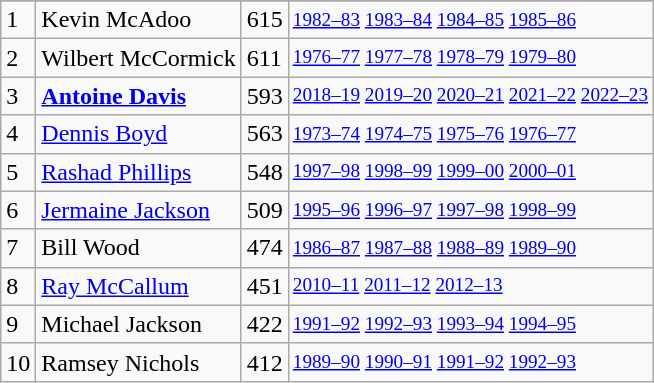<table class="wikitable">
<tr>
</tr>
<tr>
<td>1</td>
<td>Kevin McAdoo</td>
<td>615</td>
<td style="font-size:80%;"><a href='#'>1982–83</a> <a href='#'>1983–84</a> <a href='#'>1984–85</a> <a href='#'>1985–86</a></td>
</tr>
<tr>
<td>2</td>
<td>Wilbert McCormick</td>
<td>611</td>
<td style="font-size:80%;"><a href='#'>1976–77</a> <a href='#'>1977–78</a> <a href='#'>1978–79</a> <a href='#'>1979–80</a></td>
</tr>
<tr>
<td>3</td>
<td><strong><a href='#'>Antoine Davis</a></strong></td>
<td>593</td>
<td style="font-size:80%;"><a href='#'>2018–19</a> <a href='#'>2019–20</a> <a href='#'>2020–21</a> <a href='#'>2021–22</a> <a href='#'>2022–23</a></td>
</tr>
<tr>
<td>4</td>
<td><a href='#'>Dennis Boyd</a></td>
<td>563</td>
<td style="font-size:80%;"><a href='#'>1973–74</a> <a href='#'>1974–75</a> <a href='#'>1975–76</a> <a href='#'>1976–77</a></td>
</tr>
<tr>
<td>5</td>
<td><a href='#'>Rashad Phillips</a></td>
<td>548</td>
<td style="font-size:80%;"><a href='#'>1997–98</a> <a href='#'>1998–99</a> <a href='#'>1999–00</a> <a href='#'>2000–01</a></td>
</tr>
<tr>
<td>6</td>
<td><a href='#'>Jermaine Jackson</a></td>
<td>509</td>
<td style="font-size:80%;"><a href='#'>1995–96</a> <a href='#'>1996–97</a> <a href='#'>1997–98</a> <a href='#'>1998–99</a></td>
</tr>
<tr>
<td>7</td>
<td>Bill Wood</td>
<td>474</td>
<td style="font-size:80%;"><a href='#'>1986–87</a> <a href='#'>1987–88</a> <a href='#'>1988–89</a> <a href='#'>1989–90</a></td>
</tr>
<tr>
<td>8</td>
<td><a href='#'>Ray McCallum</a></td>
<td>451</td>
<td style="font-size:80%;"><a href='#'>2010–11</a> <a href='#'>2011–12</a> <a href='#'>2012–13</a></td>
</tr>
<tr>
<td>9</td>
<td>Michael Jackson</td>
<td>422</td>
<td style="font-size:80%;"><a href='#'>1991–92</a> <a href='#'>1992–93</a> <a href='#'>1993–94</a> <a href='#'>1994–95</a></td>
</tr>
<tr>
<td>10</td>
<td>Ramsey Nichols</td>
<td>412</td>
<td style="font-size:80%;"><a href='#'>1989–90</a> <a href='#'>1990–91</a> <a href='#'>1991–92</a> <a href='#'>1992–93</a></td>
</tr>
</table>
